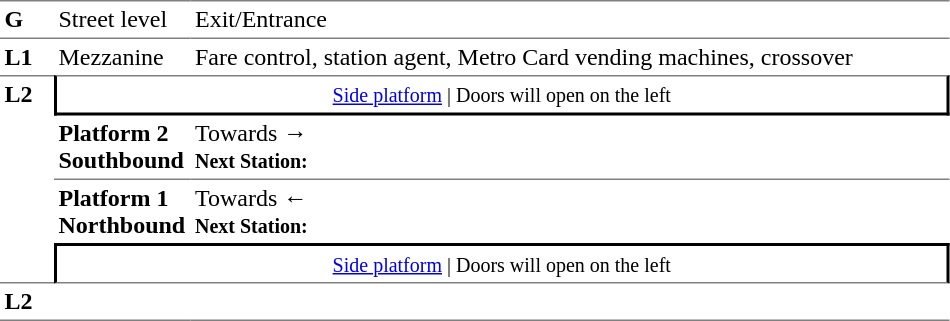<table table border=0 cellspacing=0 cellpadding=3>
<tr>
<td style="border-bottom:solid 1px gray;border-top:solid 1px gray;" width=30 valign=top><strong>G</strong></td>
<td style="border-top:solid 1px gray;border-bottom:solid 1px gray;" width=85 valign=top>Street level</td>
<td style="border-top:solid 1px gray;border-bottom:solid 1px gray;" width=500 valign=top>Exit/Entrance</td>
</tr>
<tr>
<td valign=top><strong>L1</strong></td>
<td valign=top>Mezzanine</td>
<td valign=top>Fare control, station agent, Metro Card vending machines, crossover<br></td>
</tr>
<tr>
<td style="border-top:solid 1px gray;border-bottom:solid 1px gray;" width=30 rowspan=4 valign=top><strong>L2</strong></td>
<td style="border-top:solid 1px gray;border-right:solid 2px black;border-left:solid 2px black;border-bottom:solid 2px black;text-align:center;" colspan=2><small><a href='#'>Side platform</a> | Doors will open on the left </small></td>
</tr>
<tr>
<td style="border-bottom:solid 1px gray;" width=85><span><strong>Platform 2</strong><br><strong>Southbound</strong></span></td>
<td style="border-bottom:solid 1px gray;" width=500>Towards → <br><small><strong>Next Station:</strong> </small></td>
</tr>
<tr>
<td><span><strong>Platform 1</strong><br><strong>Northbound</strong></span></td>
<td>Towards ← <br><small><strong>Next Station:</strong> </small></td>
</tr>
<tr>
<td style="border-top:solid 2px black;border-right:solid 2px black;border-left:solid 2px black;border-bottom:solid 1px gray;" colspan=2  align=center><small><a href='#'>Side platform</a> | Doors will open on the left </small></td>
</tr>
<tr>
<td style="border-bottom:solid 1px gray;" width=30 rowspan=2 valign=top><strong>L2</strong></td>
<td style="border-bottom:solid 1px gray;" width=85></td>
<td style="border-bottom:solid 1px gray;" width=500></td>
</tr>
<tr>
</tr>
</table>
